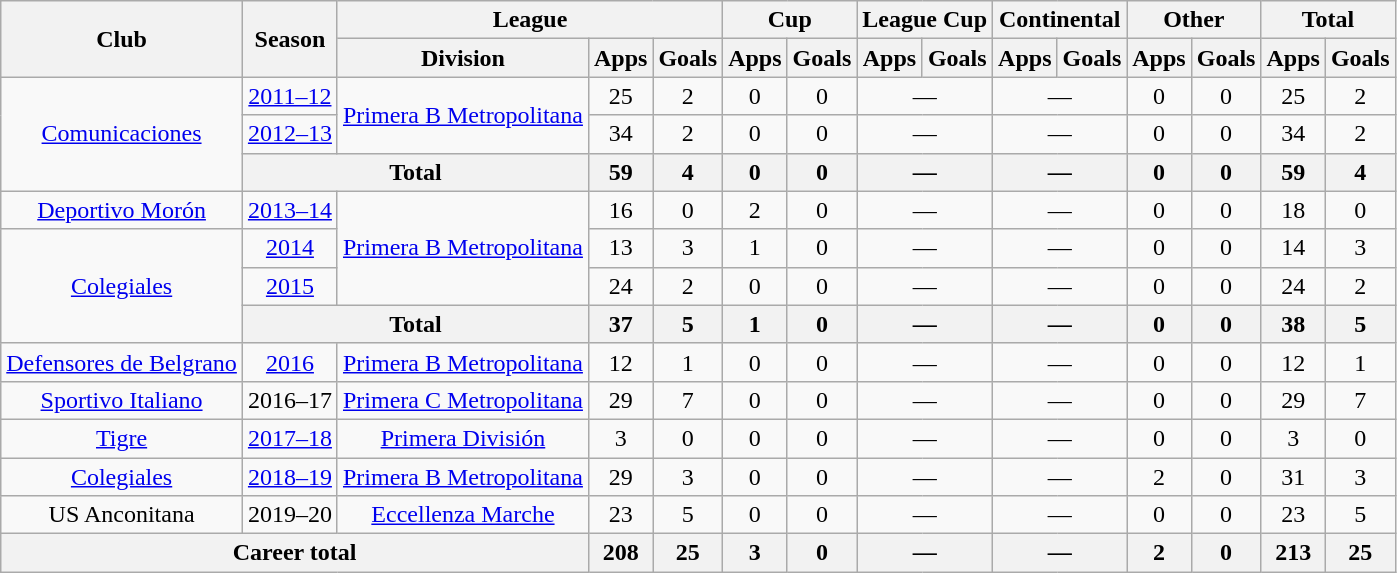<table class="wikitable" style="text-align:center">
<tr>
<th rowspan="2">Club</th>
<th rowspan="2">Season</th>
<th colspan="3">League</th>
<th colspan="2">Cup</th>
<th colspan="2">League Cup</th>
<th colspan="2">Continental</th>
<th colspan="2">Other</th>
<th colspan="2">Total</th>
</tr>
<tr>
<th>Division</th>
<th>Apps</th>
<th>Goals</th>
<th>Apps</th>
<th>Goals</th>
<th>Apps</th>
<th>Goals</th>
<th>Apps</th>
<th>Goals</th>
<th>Apps</th>
<th>Goals</th>
<th>Apps</th>
<th>Goals</th>
</tr>
<tr>
<td rowspan="3"><a href='#'>Comunicaciones</a></td>
<td><a href='#'>2011–12</a></td>
<td rowspan="2"><a href='#'>Primera B Metropolitana</a></td>
<td>25</td>
<td>2</td>
<td>0</td>
<td>0</td>
<td colspan="2">—</td>
<td colspan="2">—</td>
<td>0</td>
<td>0</td>
<td>25</td>
<td>2</td>
</tr>
<tr>
<td><a href='#'>2012–13</a></td>
<td>34</td>
<td>2</td>
<td>0</td>
<td>0</td>
<td colspan="2">—</td>
<td colspan="2">—</td>
<td>0</td>
<td>0</td>
<td>34</td>
<td>2</td>
</tr>
<tr>
<th colspan="2">Total</th>
<th>59</th>
<th>4</th>
<th>0</th>
<th>0</th>
<th colspan="2">—</th>
<th colspan="2">—</th>
<th>0</th>
<th>0</th>
<th>59</th>
<th>4</th>
</tr>
<tr>
<td rowspan="1"><a href='#'>Deportivo Morón</a></td>
<td><a href='#'>2013–14</a></td>
<td rowspan="3"><a href='#'>Primera B Metropolitana</a></td>
<td>16</td>
<td>0</td>
<td>2</td>
<td>0</td>
<td colspan="2">—</td>
<td colspan="2">—</td>
<td>0</td>
<td>0</td>
<td>18</td>
<td>0</td>
</tr>
<tr>
<td rowspan="3"><a href='#'>Colegiales</a></td>
<td><a href='#'>2014</a></td>
<td>13</td>
<td>3</td>
<td>1</td>
<td>0</td>
<td colspan="2">—</td>
<td colspan="2">—</td>
<td>0</td>
<td>0</td>
<td>14</td>
<td>3</td>
</tr>
<tr>
<td><a href='#'>2015</a></td>
<td>24</td>
<td>2</td>
<td>0</td>
<td>0</td>
<td colspan="2">—</td>
<td colspan="2">—</td>
<td>0</td>
<td>0</td>
<td>24</td>
<td>2</td>
</tr>
<tr>
<th colspan="2">Total</th>
<th>37</th>
<th>5</th>
<th>1</th>
<th>0</th>
<th colspan="2">—</th>
<th colspan="2">—</th>
<th>0</th>
<th>0</th>
<th>38</th>
<th>5</th>
</tr>
<tr>
<td rowspan="1"><a href='#'>Defensores de Belgrano</a></td>
<td><a href='#'>2016</a></td>
<td rowspan="1"><a href='#'>Primera B Metropolitana</a></td>
<td>12</td>
<td>1</td>
<td>0</td>
<td>0</td>
<td colspan="2">—</td>
<td colspan="2">—</td>
<td>0</td>
<td>0</td>
<td>12</td>
<td>1</td>
</tr>
<tr>
<td rowspan="1"><a href='#'>Sportivo Italiano</a></td>
<td>2016–17</td>
<td rowspan="1"><a href='#'>Primera C Metropolitana</a></td>
<td>29</td>
<td>7</td>
<td>0</td>
<td>0</td>
<td colspan="2">—</td>
<td colspan="2">—</td>
<td>0</td>
<td>0</td>
<td>29</td>
<td>7</td>
</tr>
<tr>
<td rowspan="1"><a href='#'>Tigre</a></td>
<td><a href='#'>2017–18</a></td>
<td rowspan="1"><a href='#'>Primera División</a></td>
<td>3</td>
<td>0</td>
<td>0</td>
<td>0</td>
<td colspan="2">—</td>
<td colspan="2">—</td>
<td>0</td>
<td>0</td>
<td>3</td>
<td>0</td>
</tr>
<tr>
<td rowspan="1"><a href='#'>Colegiales</a></td>
<td><a href='#'>2018–19</a></td>
<td rowspan="1"><a href='#'>Primera B Metropolitana</a></td>
<td>29</td>
<td>3</td>
<td>0</td>
<td>0</td>
<td colspan="2">—</td>
<td colspan="2">—</td>
<td>2</td>
<td>0</td>
<td>31</td>
<td>3</td>
</tr>
<tr>
<td rowspan="1">US Anconitana</td>
<td>2019–20</td>
<td rowspan="1"><a href='#'>Eccellenza Marche</a></td>
<td>23</td>
<td>5</td>
<td>0</td>
<td>0</td>
<td colspan="2">—</td>
<td colspan="2">—</td>
<td>0</td>
<td>0</td>
<td>23</td>
<td>5</td>
</tr>
<tr>
<th colspan="3">Career total</th>
<th>208</th>
<th>25</th>
<th>3</th>
<th>0</th>
<th colspan="2">—</th>
<th colspan="2">—</th>
<th>2</th>
<th>0</th>
<th>213</th>
<th>25</th>
</tr>
</table>
